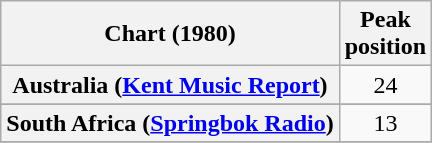<table class="wikitable sortable plainrowheaders" style="text-align:center">
<tr>
<th>Chart (1980)</th>
<th>Peak<br>position</th>
</tr>
<tr>
<th scope="row">Australia (<a href='#'>Kent Music Report</a>)</th>
<td>24</td>
</tr>
<tr>
</tr>
<tr>
</tr>
<tr>
</tr>
<tr>
<th scope="row">South Africa (<a href='#'>Springbok Radio</a>)</th>
<td>13</td>
</tr>
<tr>
</tr>
</table>
